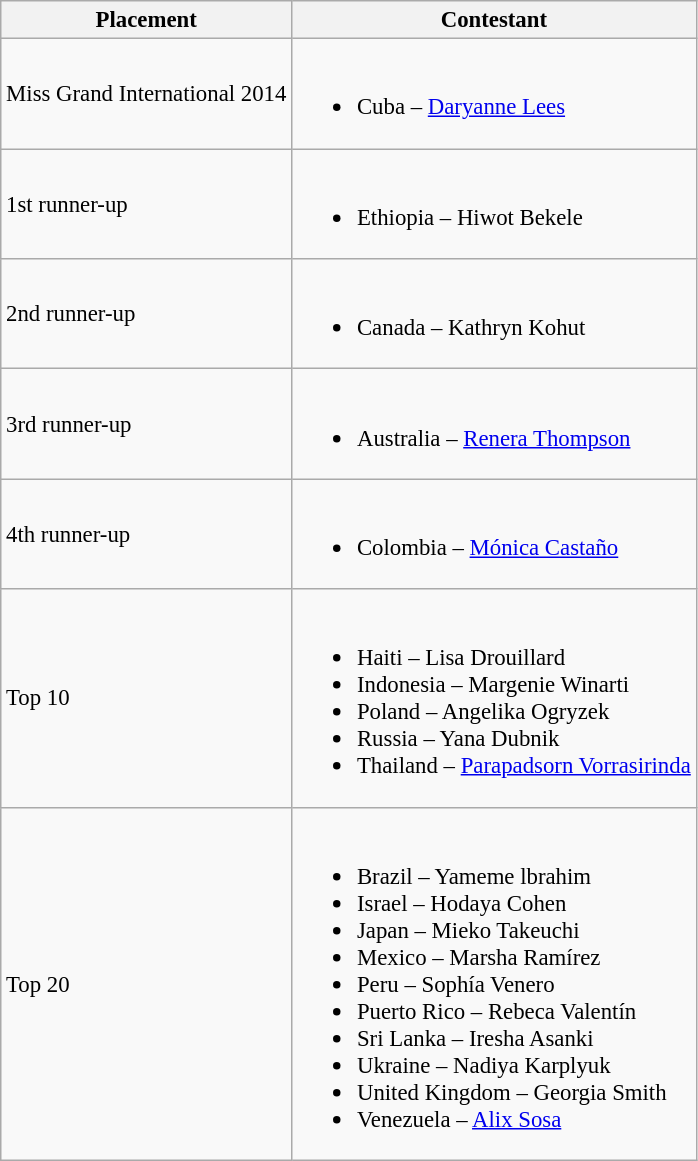<table class="wikitable sortable" style="font-size: 95%;">
<tr>
<th>Placement</th>
<th>Contestant</th>
</tr>
<tr>
<td>Miss Grand International 2014</td>
<td><br><ul><li> Cuba – <a href='#'>Daryanne Lees</a></li></ul></td>
</tr>
<tr>
<td>1st runner-up</td>
<td><br><ul><li> Ethiopia – Hiwot Bekele</li></ul></td>
</tr>
<tr>
<td>2nd runner-up</td>
<td><br><ul><li> Canada – Kathryn Kohut</li></ul></td>
</tr>
<tr>
<td>3rd runner-up</td>
<td><br><ul><li> Australia – <a href='#'>Renera Thompson</a></li></ul></td>
</tr>
<tr>
<td>4th runner-up</td>
<td><br><ul><li> Colombia – <a href='#'>Mónica Castaño</a></li></ul></td>
</tr>
<tr>
<td>Top 10</td>
<td><br><ul><li> Haiti – Lisa Drouillard</li><li> Indonesia – Margenie Winarti</li><li> Poland – Angelika Ogryzek</li><li> Russia – Yana Dubnik</li><li> Thailand – <a href='#'>Parapadsorn Vorrasirinda</a></li></ul></td>
</tr>
<tr>
<td>Top 20</td>
<td><br><ul><li> Brazil – Yameme lbrahim</li><li> Israel – Hodaya Cohen</li><li> Japan – Mieko Takeuchi</li><li> Mexico – Marsha Ramírez</li><li> Peru – Sophía Venero</li><li> Puerto Rico – Rebeca Valentín</li><li> Sri Lanka – Iresha Asanki</li><li> Ukraine – Nadiya Karplyuk</li><li> United Kingdom – Georgia Smith</li><li> Venezuela – <a href='#'>Alix Sosa</a></li></ul></td>
</tr>
</table>
